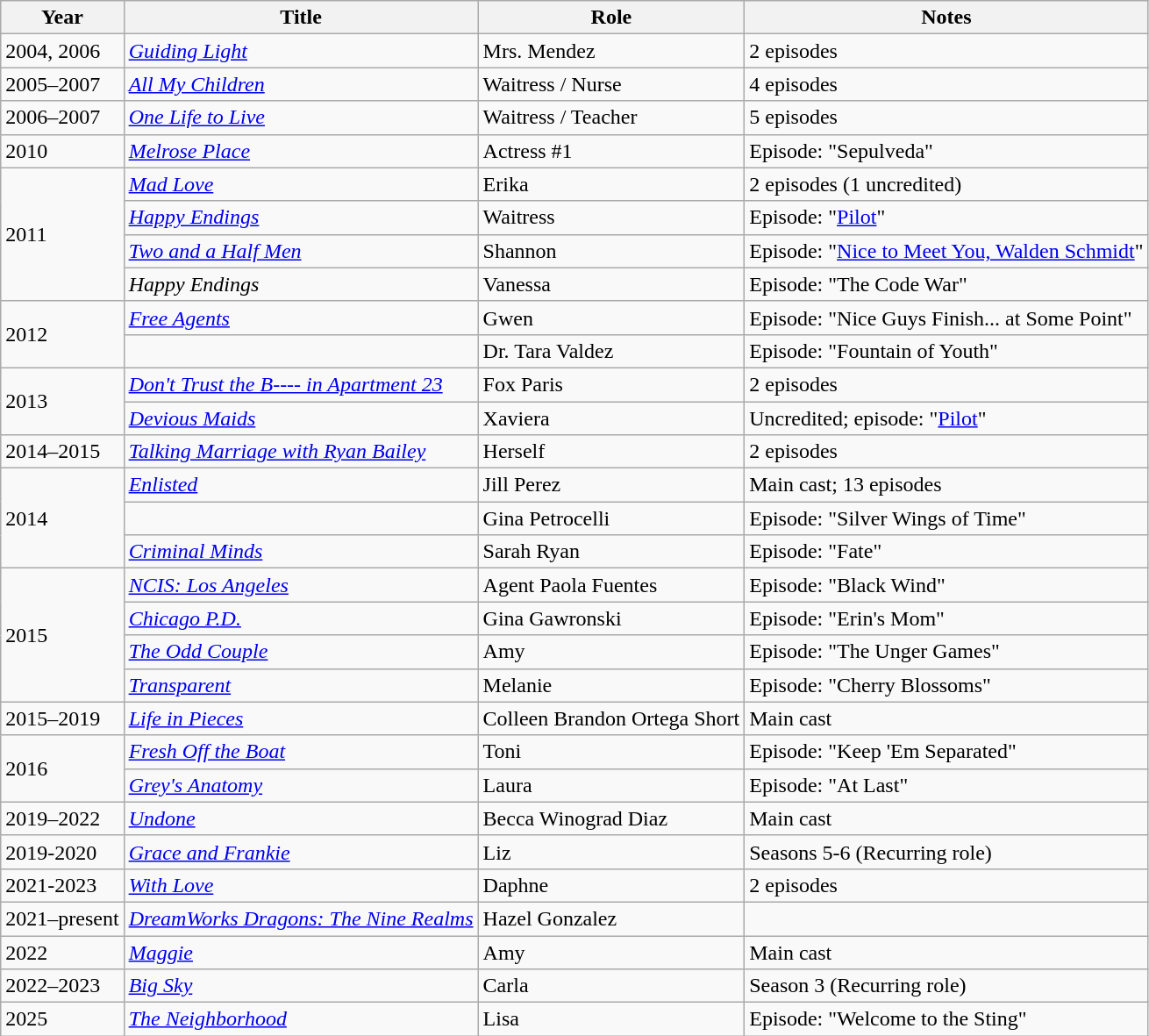<table class="wikitable sortable">
<tr>
<th>Year</th>
<th>Title</th>
<th>Role</th>
<th class="unsortable">Notes</th>
</tr>
<tr>
<td>2004, 2006</td>
<td><em><a href='#'>Guiding Light</a></em></td>
<td>Mrs. Mendez</td>
<td>2 episodes</td>
</tr>
<tr>
<td>2005–2007</td>
<td><em><a href='#'>All My Children</a></em></td>
<td>Waitress / Nurse</td>
<td>4 episodes</td>
</tr>
<tr>
<td>2006–2007</td>
<td><em><a href='#'>One Life to Live</a></em></td>
<td>Waitress / Teacher</td>
<td>5 episodes</td>
</tr>
<tr>
<td>2010</td>
<td><em><a href='#'>Melrose Place</a></em></td>
<td>Actress #1</td>
<td>Episode: "Sepulveda"</td>
</tr>
<tr>
<td rowspan="4">2011</td>
<td><em><a href='#'>Mad Love</a></em></td>
<td>Erika</td>
<td>2 episodes (1 uncredited)</td>
</tr>
<tr>
<td><em><a href='#'>Happy Endings</a></em></td>
<td>Waitress</td>
<td>Episode: "<a href='#'>Pilot</a>"</td>
</tr>
<tr>
<td><em><a href='#'>Two and a Half Men</a></em></td>
<td>Shannon</td>
<td>Episode: "<a href='#'>Nice to Meet You, Walden Schmidt</a>"</td>
</tr>
<tr>
<td><em>Happy Endings</em></td>
<td>Vanessa</td>
<td>Episode: "The Code War"</td>
</tr>
<tr>
<td rowspan="2">2012</td>
<td><em><a href='#'>Free Agents</a></em></td>
<td>Gwen</td>
<td>Episode: "Nice Guys Finish... at Some Point"</td>
</tr>
<tr>
<td><em></em></td>
<td>Dr. Tara Valdez</td>
<td>Episode: "Fountain of Youth"</td>
</tr>
<tr>
<td rowspan="2">2013</td>
<td><em><a href='#'>Don't Trust the B---- in Apartment 23</a></em></td>
<td>Fox Paris</td>
<td>2 episodes</td>
</tr>
<tr>
<td><em><a href='#'>Devious Maids</a></em></td>
<td>Xaviera</td>
<td>Uncredited; episode: "<a href='#'>Pilot</a>"</td>
</tr>
<tr>
<td>2014–2015</td>
<td><em><a href='#'>Talking Marriage with Ryan Bailey</a></em></td>
<td>Herself</td>
<td>2 episodes</td>
</tr>
<tr>
<td rowspan="3">2014</td>
<td><em><a href='#'>Enlisted</a></em></td>
<td>Jill Perez</td>
<td>Main cast; 13 episodes</td>
</tr>
<tr>
<td><em></em></td>
<td>Gina Petrocelli</td>
<td>Episode: "Silver Wings of Time"</td>
</tr>
<tr>
<td><em><a href='#'>Criminal Minds</a></em></td>
<td>Sarah Ryan</td>
<td>Episode: "Fate"</td>
</tr>
<tr>
<td rowspan="4">2015</td>
<td><em><a href='#'>NCIS: Los Angeles</a></em></td>
<td>Agent Paola Fuentes</td>
<td>Episode: "Black Wind"</td>
</tr>
<tr>
<td><em><a href='#'>Chicago P.D.</a></em></td>
<td>Gina Gawronski</td>
<td>Episode: "Erin's Mom"</td>
</tr>
<tr>
<td><em><a href='#'>The Odd Couple</a></em></td>
<td>Amy</td>
<td>Episode: "The Unger Games"</td>
</tr>
<tr>
<td><em><a href='#'>Transparent</a></em></td>
<td>Melanie</td>
<td>Episode: "Cherry Blossoms"</td>
</tr>
<tr>
<td>2015–2019</td>
<td><em><a href='#'>Life in Pieces</a></em></td>
<td>Colleen Brandon Ortega Short</td>
<td>Main cast</td>
</tr>
<tr>
<td rowspan="2">2016</td>
<td><em><a href='#'>Fresh Off the Boat</a></em></td>
<td>Toni</td>
<td>Episode: "Keep 'Em Separated"</td>
</tr>
<tr>
<td><em><a href='#'>Grey's Anatomy</a></em></td>
<td>Laura</td>
<td>Episode: "At Last"</td>
</tr>
<tr>
<td>2019–2022</td>
<td><em><a href='#'>Undone</a></em></td>
<td>Becca Winograd Diaz</td>
<td>Main cast</td>
</tr>
<tr>
<td>2019-2020</td>
<td><em><a href='#'>Grace and Frankie</a></em></td>
<td>Liz</td>
<td>Seasons 5-6 (Recurring role)</td>
</tr>
<tr>
<td>2021-2023</td>
<td><em><a href='#'>With Love</a></em></td>
<td>Daphne</td>
<td>2 episodes</td>
</tr>
<tr>
<td>2021–present</td>
<td><em><a href='#'>DreamWorks Dragons: The Nine Realms</a></em></td>
<td>Hazel Gonzalez</td>
<td></td>
</tr>
<tr>
<td>2022</td>
<td><em><a href='#'>Maggie</a></em></td>
<td>Amy</td>
<td>Main cast</td>
</tr>
<tr>
<td>2022–2023</td>
<td><em><a href='#'>Big Sky</a></em></td>
<td>Carla</td>
<td>Season 3 (Recurring role)</td>
</tr>
<tr>
<td>2025</td>
<td><em><a href='#'>The Neighborhood</a></em></td>
<td>Lisa</td>
<td>Episode: "Welcome to the Sting"</td>
</tr>
</table>
